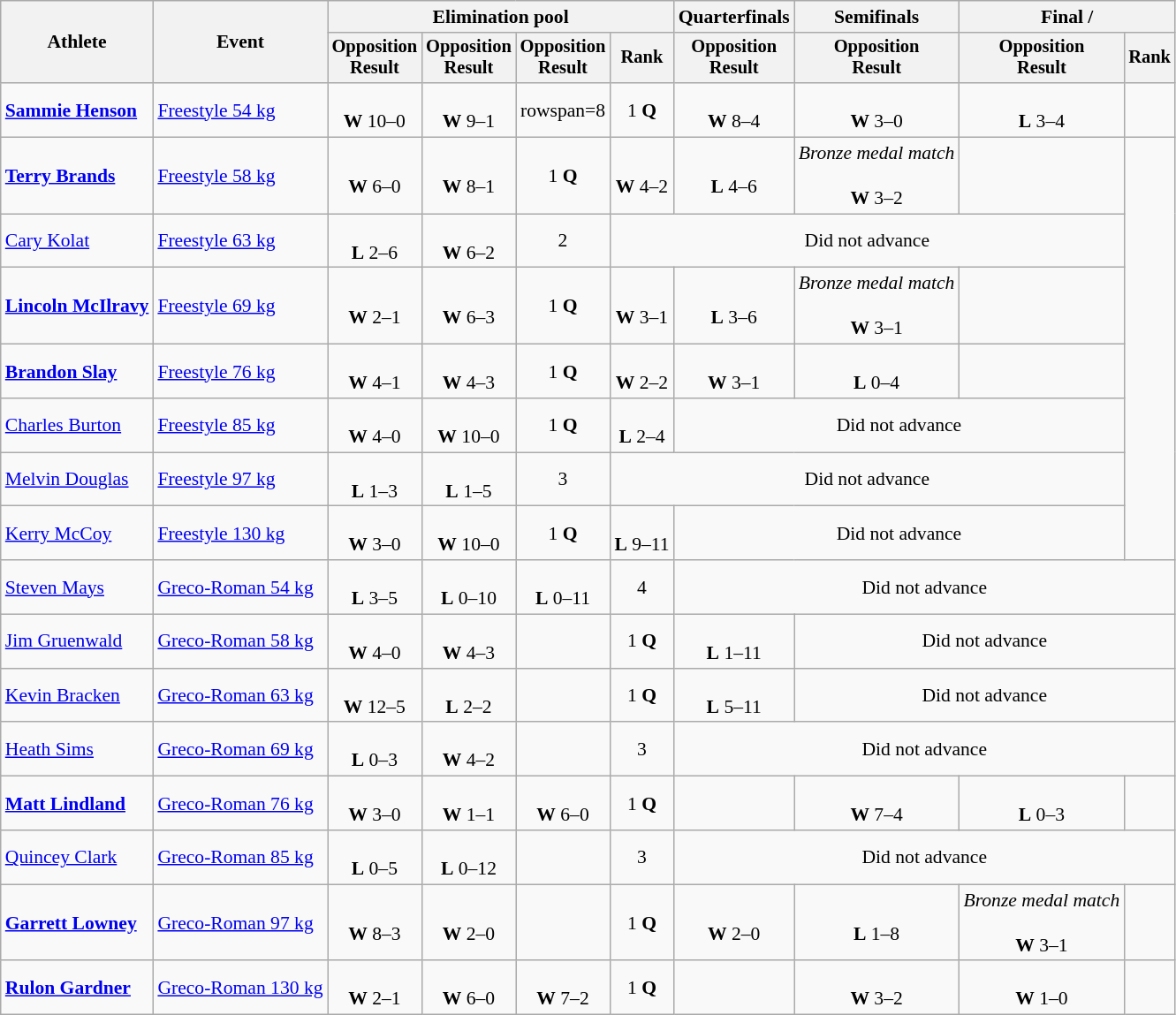<table class=wikitable style=font-size:90%;text-align:center>
<tr>
<th rowspan=2>Athlete</th>
<th rowspan=2>Event</th>
<th colspan=4>Elimination pool</th>
<th>Quarterfinals</th>
<th>Semifinals</th>
<th colspan=2>Final / </th>
</tr>
<tr style=font-size:95%>
<th>Opposition<br>Result</th>
<th>Opposition<br>Result</th>
<th>Opposition<br>Result</th>
<th>Rank</th>
<th>Opposition<br>Result</th>
<th>Opposition<br>Result</th>
<th>Opposition<br>Result</th>
<th>Rank</th>
</tr>
<tr>
<td align=left><strong><a href='#'>Sammie Henson</a></strong></td>
<td align=left><a href='#'>Freestyle 54 kg</a></td>
<td><br><strong>W</strong> 10–0</td>
<td><br><strong>W</strong> 9–1</td>
<td>rowspan=8 </td>
<td>1 <strong>Q</strong></td>
<td><br><strong>W</strong> 8–4</td>
<td><br><strong>W</strong> 3–0</td>
<td><br><strong>L</strong> 3–4</td>
<td></td>
</tr>
<tr>
<td align=left><strong><a href='#'>Terry Brands</a></strong></td>
<td align=left><a href='#'>Freestyle 58 kg</a></td>
<td><br><strong>W</strong> 6–0</td>
<td><br><strong>W</strong> 8–1</td>
<td>1 <strong>Q</strong></td>
<td><br><strong>W</strong> 4–2</td>
<td><br><strong>L</strong> 4–6</td>
<td><em>Bronze medal match</em><br><br><strong>W</strong> 3–2</td>
<td></td>
</tr>
<tr>
<td align=left><a href='#'>Cary Kolat</a></td>
<td align=left><a href='#'>Freestyle 63 kg</a></td>
<td><br><strong>L</strong> 2–6</td>
<td><br><strong>W</strong> 6–2</td>
<td>2</td>
<td colspan=4>Did not advance</td>
</tr>
<tr>
<td align=left><strong><a href='#'>Lincoln McIlravy</a></strong></td>
<td align=left><a href='#'>Freestyle 69 kg</a></td>
<td><br><strong>W</strong> 2–1</td>
<td><br><strong>W</strong> 6–3</td>
<td>1 <strong>Q</strong></td>
<td><br><strong>W</strong> 3–1</td>
<td><br><strong>L</strong> 3–6</td>
<td><em>Bronze medal match</em><br><br><strong>W</strong> 3–1</td>
<td></td>
</tr>
<tr>
<td align=left><strong><a href='#'>Brandon Slay</a></strong></td>
<td align=left><a href='#'>Freestyle 76 kg</a></td>
<td><br><strong>W</strong> 4–1</td>
<td><br><strong>W</strong> 4–3</td>
<td>1 <strong>Q</strong></td>
<td><br><strong>W</strong> 2–2</td>
<td><br><strong>W</strong> 3–1</td>
<td><br><strong>L</strong> 0–4</td>
<td></td>
</tr>
<tr>
<td align=left><a href='#'>Charles Burton</a></td>
<td align=left><a href='#'>Freestyle 85 kg</a></td>
<td><br><strong>W</strong> 4–0</td>
<td><br><strong>W</strong> 10–0</td>
<td>1 <strong>Q</strong></td>
<td><br><strong>L</strong> 2–4</td>
<td colspan=3>Did not advance</td>
</tr>
<tr>
<td align=left><a href='#'>Melvin Douglas</a></td>
<td align=left><a href='#'>Freestyle 97 kg</a></td>
<td><br><strong>L</strong> 1–3</td>
<td><br><strong>L</strong> 1–5</td>
<td>3</td>
<td colspan=4>Did not advance</td>
</tr>
<tr>
<td align=left><a href='#'>Kerry McCoy</a></td>
<td align=left><a href='#'>Freestyle 130 kg</a></td>
<td><br><strong>W</strong> 3–0</td>
<td><br><strong>W</strong> 10–0</td>
<td>1 <strong>Q</strong></td>
<td><br><strong>L</strong> 9–11</td>
<td colspan=3>Did not advance</td>
</tr>
<tr>
<td align=left><a href='#'>Steven Mays</a></td>
<td align=left><a href='#'>Greco-Roman 54 kg</a></td>
<td><br><strong>L</strong> 3–5</td>
<td><br><strong>L</strong> 0–10</td>
<td><br><strong>L</strong> 0–11</td>
<td>4</td>
<td colspan=4>Did not advance</td>
</tr>
<tr>
<td align=left><a href='#'>Jim Gruenwald</a></td>
<td align=left><a href='#'>Greco-Roman 58 kg</a></td>
<td><br><strong>W</strong> 4–0</td>
<td><br><strong>W</strong> 4–3</td>
<td></td>
<td>1 <strong>Q</strong></td>
<td><br><strong>L</strong> 1–11</td>
<td colspan=3>Did not advance</td>
</tr>
<tr>
<td align=left><a href='#'>Kevin Bracken</a></td>
<td align=left><a href='#'>Greco-Roman 63 kg</a></td>
<td><br><strong>W</strong> 12–5</td>
<td><br><strong>L</strong> 2–2</td>
<td></td>
<td>1 <strong>Q</strong></td>
<td><br><strong>L</strong> 5–11</td>
<td colspan=3>Did not advance</td>
</tr>
<tr>
<td align=left><a href='#'>Heath Sims</a></td>
<td align=left><a href='#'>Greco-Roman 69 kg</a></td>
<td><br><strong>L</strong> 0–3</td>
<td><br><strong>W</strong> 4–2</td>
<td></td>
<td>3</td>
<td colspan=4>Did not advance</td>
</tr>
<tr>
<td align=left><strong><a href='#'>Matt Lindland</a></strong></td>
<td align=left><a href='#'>Greco-Roman 76 kg</a></td>
<td><br><strong>W</strong> 3–0</td>
<td><br><strong>W</strong> 1–1</td>
<td><br><strong>W</strong> 6–0</td>
<td>1 <strong>Q</strong></td>
<td></td>
<td><br><strong>W</strong> 7–4</td>
<td><br><strong>L</strong> 0–3</td>
<td></td>
</tr>
<tr>
<td align=left><a href='#'>Quincey Clark</a></td>
<td align=left><a href='#'>Greco-Roman 85 kg</a></td>
<td><br><strong>L</strong> 0–5</td>
<td><br><strong>L</strong> 0–12</td>
<td></td>
<td>3</td>
<td colspan=4>Did not advance</td>
</tr>
<tr>
<td align=left><strong><a href='#'>Garrett Lowney</a></strong></td>
<td align=left><a href='#'>Greco-Roman 97 kg</a></td>
<td><br><strong>W</strong> 8–3</td>
<td><br><strong>W</strong> 2–0</td>
<td></td>
<td>1 <strong>Q</strong></td>
<td><br><strong>W</strong> 2–0</td>
<td><br><strong>L</strong> 1–8</td>
<td><em>Bronze medal match</em><br><br><strong>W</strong> 3–1</td>
<td></td>
</tr>
<tr>
<td align=left><strong><a href='#'>Rulon Gardner</a></strong></td>
<td align=left><a href='#'>Greco-Roman 130 kg</a></td>
<td><br><strong>W</strong> 2–1</td>
<td><br><strong>W</strong> 6–0</td>
<td> <br> <strong>W</strong> 7–2</td>
<td>1 <strong>Q</strong></td>
<td></td>
<td><br><strong>W</strong> 3–2</td>
<td><br><strong>W</strong> 1–0</td>
<td></td>
</tr>
</table>
